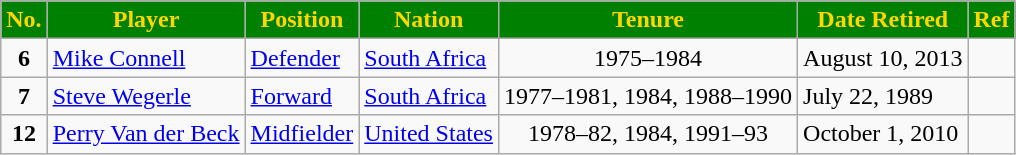<table class="wikitable sortable">
<tr>
<th style="background:green; color:gold;" scope="col">No.</th>
<th style="background:green; color:gold;" scope="col">Player</th>
<th style="background:green; color:gold;" scope="col">Position</th>
<th style="background:green; color:gold;" scope="col">Nation</th>
<th style="background:green; color:gold;" scope="col">Tenure</th>
<th style="background:green; color:gold;" scope="col">Date Retired</th>
<th style="background:green; color:gold;" scope="col">Ref</th>
</tr>
<tr>
<td align=center><strong>6</strong></td>
<td><a href='#'>Mike Connell</a></td>
<td><a href='#'>Defender</a></td>
<td> <a href='#'>South Africa</a></td>
<td align=center>1975–1984</td>
<td>August 10, 2013</td>
<td></td>
</tr>
<tr>
<td align=center><strong>7</strong></td>
<td><a href='#'>Steve Wegerle</a> </td>
<td><a href='#'>Forward</a></td>
<td> <a href='#'>South Africa</a></td>
<td>1977–1981, 1984, 1988–1990</td>
<td>July 22, 1989</td>
<td></td>
</tr>
<tr>
<td align=center><strong>12</strong></td>
<td><a href='#'>Perry Van der Beck</a></td>
<td><a href='#'>Midfielder</a></td>
<td> <a href='#'>United States</a></td>
<td align=center>1978–82, 1984, 1991–93</td>
<td>October 1, 2010</td>
<td></td>
</tr>
</table>
